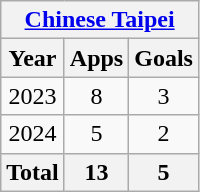<table class="wikitable" style="text-align:center">
<tr>
<th colspan=3><a href='#'>Chinese Taipei</a></th>
</tr>
<tr>
<th>Year</th>
<th>Apps</th>
<th>Goals</th>
</tr>
<tr>
<td>2023</td>
<td>8</td>
<td>3</td>
</tr>
<tr>
<td>2024</td>
<td>5</td>
<td>2</td>
</tr>
<tr>
<th>Total</th>
<th>13</th>
<th>5</th>
</tr>
</table>
